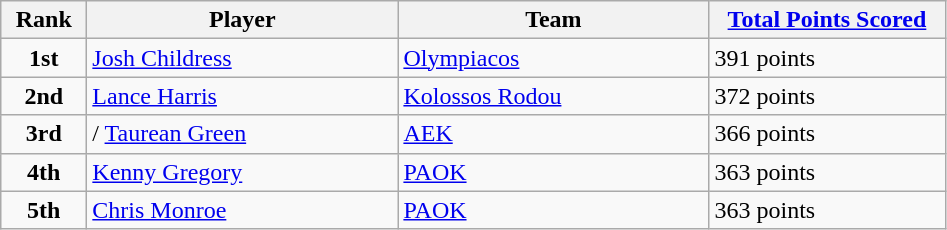<table class="wikitable sortable">
<tr>
<th style="width:50px;">Rank</th>
<th style="width:200px;">Player</th>
<th style="width:200px;">Team</th>
<th style="width:150px;"><a href='#'>Total Points Scored</a></th>
</tr>
<tr>
<td style="text-align:center;"><strong>1st</strong></td>
<td> <a href='#'>Josh Childress</a></td>
<td><a href='#'>Olympiacos</a></td>
<td>391 points</td>
</tr>
<tr>
<td style="text-align:center;"><strong>2nd</strong></td>
<td> <a href='#'>Lance Harris</a></td>
<td><a href='#'>Kolossos Rodou</a></td>
<td>372 points</td>
</tr>
<tr>
<td style="text-align:center;"><strong>3rd</strong></td>
<td>/ <a href='#'>Taurean Green</a></td>
<td><a href='#'>AEK</a></td>
<td>366 points</td>
</tr>
<tr>
<td style="text-align:center;"><strong>4th</strong></td>
<td> <a href='#'>Kenny Gregory</a></td>
<td><a href='#'>PAOK</a></td>
<td>363 points</td>
</tr>
<tr>
<td style="text-align:center;"><strong>5th</strong></td>
<td> <a href='#'>Chris Monroe</a></td>
<td><a href='#'>PAOK</a></td>
<td>363 points</td>
</tr>
</table>
